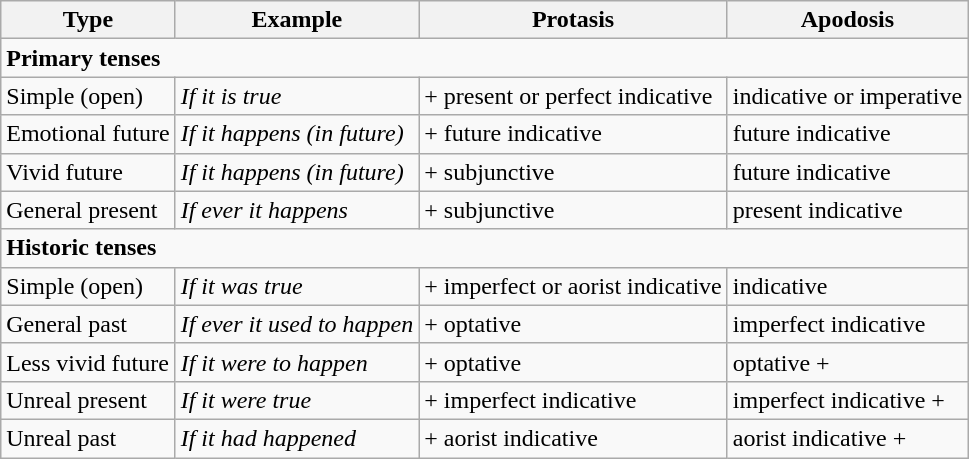<table class="wikitable">
<tr>
<th>Type</th>
<th>Example</th>
<th>Protasis</th>
<th>Apodosis</th>
</tr>
<tr>
<td colspan="4"><strong>Primary tenses</strong></td>
</tr>
<tr>
<td>Simple (open)</td>
<td><em>If it is true</em></td>
<td> + present or perfect indicative</td>
<td>indicative or imperative</td>
</tr>
<tr>
<td>Emotional future</td>
<td><em>If it happens (in future)</em></td>
<td> + future indicative</td>
<td>future indicative</td>
</tr>
<tr>
<td>Vivid future</td>
<td><em>If it happens (in future)</em></td>
<td> + subjunctive</td>
<td>future indicative</td>
</tr>
<tr>
<td>General present</td>
<td><em>If ever it happens</em></td>
<td> + subjunctive</td>
<td>present indicative</td>
</tr>
<tr>
<td colspan="4"><strong>Historic tenses</strong></td>
</tr>
<tr>
<td>Simple (open)</td>
<td><em>If it was true</em></td>
<td> + imperfect or aorist indicative</td>
<td>indicative</td>
</tr>
<tr>
<td>General past</td>
<td><em>If ever it used to happen</em></td>
<td> + optative</td>
<td>imperfect indicative</td>
</tr>
<tr>
<td>Less vivid future</td>
<td><em>If it were to happen</em></td>
<td> + optative</td>
<td>optative + </td>
</tr>
<tr>
<td>Unreal present</td>
<td><em>If it were true</em></td>
<td> + imperfect indicative</td>
<td>imperfect indicative + </td>
</tr>
<tr>
<td>Unreal past</td>
<td><em>If it had happened</em></td>
<td> + aorist indicative</td>
<td>aorist indicative + </td>
</tr>
</table>
